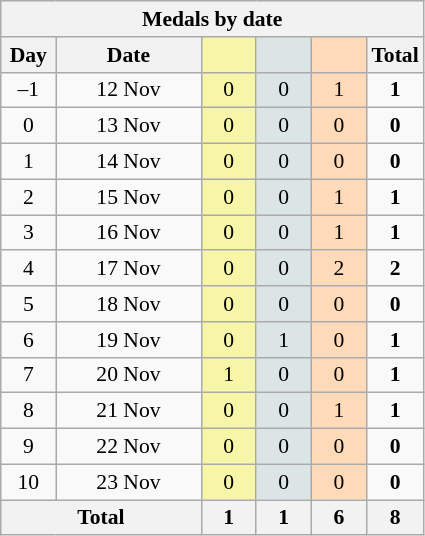<table class="wikitable" style="font-size:90%; text-align:center;">
<tr style="background:#efefef;">
<th colspan=6><strong>Medals by date</strong></th>
</tr>
<tr>
<th width=30><strong>Day</strong></th>
<th width=90><strong>Date</strong></th>
<th width=30 style="background:#F7F6A8;"></th>
<th width=30 style="background:#DCE5E5;"></th>
<th width=30 style="background:#FFDAB9;"></th>
<th width=30><strong>Total</strong></th>
</tr>
<tr>
<td>–1</td>
<td>12 Nov</td>
<td style="background:#F7F6A8;">0</td>
<td style="background:#DCE5E5;">0</td>
<td style="background:#FFDAB9;">1</td>
<td><strong>1</strong></td>
</tr>
<tr>
<td>0</td>
<td>13 Nov</td>
<td style="background:#F7F6A8;">0</td>
<td style="background:#DCE5E5;">0</td>
<td style="background:#FFDAB9;">0</td>
<td><strong>0</strong></td>
</tr>
<tr>
<td>1</td>
<td>14 Nov</td>
<td style="background:#F7F6A8;">0</td>
<td style="background:#DCE5E5;">0</td>
<td style="background:#FFDAB9;">0</td>
<td><strong>0</strong></td>
</tr>
<tr>
<td>2</td>
<td>15 Nov</td>
<td style="background:#F7F6A8;">0</td>
<td style="background:#DCE5E5;">0</td>
<td style="background:#FFDAB9;">1</td>
<td><strong>1</strong></td>
</tr>
<tr>
<td>3</td>
<td>16 Nov</td>
<td style="background:#F7F6A8;">0</td>
<td style="background:#DCE5E5;">0</td>
<td style="background:#FFDAB9;">1</td>
<td><strong>1</strong></td>
</tr>
<tr>
<td>4</td>
<td>17 Nov</td>
<td style="background:#F7F6A8;">0</td>
<td style="background:#DCE5E5;">0</td>
<td style="background:#FFDAB9;">2</td>
<td><strong>2</strong></td>
</tr>
<tr>
<td>5</td>
<td>18 Nov</td>
<td style="background:#F7F6A8;">0</td>
<td style="background:#DCE5E5;">0</td>
<td style="background:#FFDAB9;">0</td>
<td><strong>0</strong></td>
</tr>
<tr>
<td>6</td>
<td>19 Nov</td>
<td style="background:#F7F6A8;">0</td>
<td style="background:#DCE5E5;">1</td>
<td style="background:#FFDAB9;">0</td>
<td><strong>1</strong></td>
</tr>
<tr>
<td>7</td>
<td>20 Nov</td>
<td style="background:#F7F6A8;">1</td>
<td style="background:#DCE5E5;">0</td>
<td style="background:#FFDAB9;">0</td>
<td><strong>1</strong></td>
</tr>
<tr>
<td>8</td>
<td>21 Nov</td>
<td style="background:#F7F6A8;">0</td>
<td style="background:#DCE5E5;">0</td>
<td style="background:#FFDAB9;">1</td>
<td><strong>1</strong></td>
</tr>
<tr>
<td>9</td>
<td>22 Nov</td>
<td style="background:#F7F6A8;">0</td>
<td style="background:#DCE5E5;">0</td>
<td style="background:#FFDAB9;">0</td>
<td><strong>0</strong></td>
</tr>
<tr>
<td>10</td>
<td>23 Nov</td>
<td style="background:#F7F6A8;">0</td>
<td style="background:#DCE5E5;">0</td>
<td style="background:#FFDAB9;">0</td>
<td><strong>0</strong></td>
</tr>
<tr>
<th colspan="2"><strong>Total</strong></th>
<th><strong>1</strong></th>
<th><strong>1</strong></th>
<th><strong>6</strong></th>
<th><strong>8</strong></th>
</tr>
</table>
